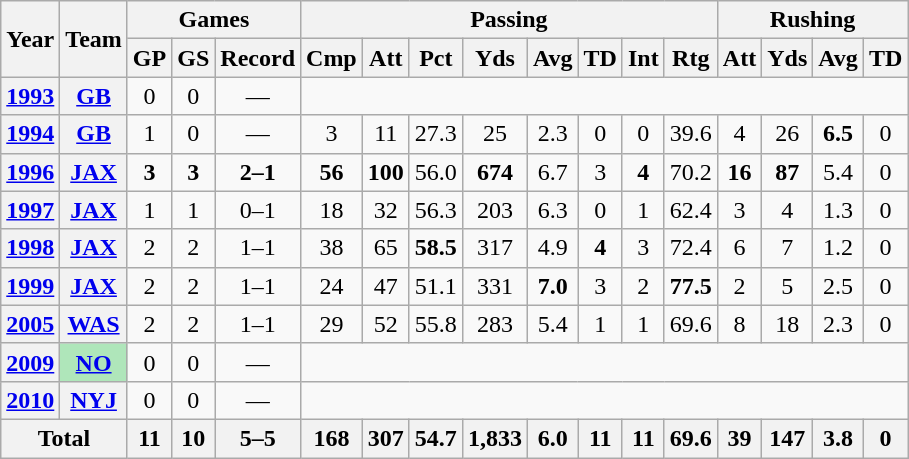<table class="wikitable" style="text-align: center;">
<tr>
<th rowspan="2">Year</th>
<th rowspan="2">Team</th>
<th colspan="3">Games</th>
<th colspan="8">Passing</th>
<th colspan="4">Rushing</th>
</tr>
<tr>
<th>GP</th>
<th>GS</th>
<th>Record</th>
<th>Cmp</th>
<th>Att</th>
<th>Pct</th>
<th>Yds</th>
<th>Avg</th>
<th>TD</th>
<th>Int</th>
<th>Rtg</th>
<th>Att</th>
<th>Yds</th>
<th>Avg</th>
<th>TD</th>
</tr>
<tr>
<th><a href='#'>1993</a></th>
<th><a href='#'>GB</a></th>
<td>0</td>
<td>0</td>
<td>—</td>
<td colspan="16"></td>
</tr>
<tr>
<th><a href='#'>1994</a></th>
<th><a href='#'>GB</a></th>
<td>1</td>
<td>0</td>
<td>—</td>
<td>3</td>
<td>11</td>
<td>27.3</td>
<td>25</td>
<td>2.3</td>
<td>0</td>
<td>0</td>
<td>39.6</td>
<td>4</td>
<td>26</td>
<td><strong>6.5</strong></td>
<td>0</td>
</tr>
<tr>
<th><a href='#'>1996</a></th>
<th><a href='#'>JAX</a></th>
<td><strong>3</strong></td>
<td><strong>3</strong></td>
<td><strong>2–1</strong></td>
<td><strong>56</strong></td>
<td><strong>100</strong></td>
<td>56.0</td>
<td><strong>674</strong></td>
<td>6.7</td>
<td>3</td>
<td><strong>4</strong></td>
<td>70.2</td>
<td><strong>16</strong></td>
<td><strong>87</strong></td>
<td>5.4</td>
<td>0</td>
</tr>
<tr>
<th><a href='#'>1997</a></th>
<th><a href='#'>JAX</a></th>
<td>1</td>
<td>1</td>
<td>0–1</td>
<td>18</td>
<td>32</td>
<td>56.3</td>
<td>203</td>
<td>6.3</td>
<td>0</td>
<td>1</td>
<td>62.4</td>
<td>3</td>
<td>4</td>
<td>1.3</td>
<td>0</td>
</tr>
<tr>
<th><a href='#'>1998</a></th>
<th><a href='#'>JAX</a></th>
<td>2</td>
<td>2</td>
<td>1–1</td>
<td>38</td>
<td>65</td>
<td><strong>58.5</strong></td>
<td>317</td>
<td>4.9</td>
<td><strong>4</strong></td>
<td>3</td>
<td>72.4</td>
<td>6</td>
<td>7</td>
<td>1.2</td>
<td>0</td>
</tr>
<tr>
<th><a href='#'>1999</a></th>
<th><a href='#'>JAX</a></th>
<td>2</td>
<td>2</td>
<td>1–1</td>
<td>24</td>
<td>47</td>
<td>51.1</td>
<td>331</td>
<td><strong>7.0</strong></td>
<td>3</td>
<td>2</td>
<td><strong>77.5</strong></td>
<td>2</td>
<td>5</td>
<td>2.5</td>
<td>0</td>
</tr>
<tr>
<th><a href='#'>2005</a></th>
<th><a href='#'>WAS</a></th>
<td>2</td>
<td>2</td>
<td>1–1</td>
<td>29</td>
<td>52</td>
<td>55.8</td>
<td>283</td>
<td>5.4</td>
<td>1</td>
<td>1</td>
<td>69.6</td>
<td>8</td>
<td>18</td>
<td>2.3</td>
<td>0</td>
</tr>
<tr>
<th><a href='#'>2009</a></th>
<th style="background:#afe6ba;"><a href='#'>NO</a></th>
<td>0</td>
<td>0</td>
<td>—</td>
<td colspan="16"></td>
</tr>
<tr>
<th><a href='#'>2010</a></th>
<th><a href='#'>NYJ</a></th>
<td>0</td>
<td>0</td>
<td>—</td>
<td colspan="16"></td>
</tr>
<tr>
<th colspan="2">Total</th>
<th>11</th>
<th>10</th>
<th>5–5</th>
<th>168</th>
<th>307</th>
<th>54.7</th>
<th>1,833</th>
<th>6.0</th>
<th>11</th>
<th>11</th>
<th>69.6</th>
<th>39</th>
<th>147</th>
<th>3.8</th>
<th>0</th>
</tr>
</table>
